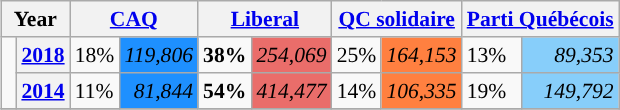<table class="wikitable" style="float:right; width:400; font-size:90%; margin-left:1em;">
<tr>
<th colspan="2" scope="col">Year</th>
<th colspan="2" scope="col"><a href='#'>CAQ</a></th>
<th colspan="2" scope="col"><a href='#'>Liberal</a></th>
<th colspan="2" scope="col"><a href='#'>QC solidaire</a></th>
<th colspan="2" scope="col"><a href='#'>Parti Québécois</a></th>
</tr>
<tr>
<td rowspan="2" style="width: 0.25em; background-color: "></td>
<th><a href='#'>2018</a></th>
<td>18%</td>
<td style="text-align:right; background:#1E90FF;"><em>119,806</em></td>
<td><strong>38%</strong></td>
<td style="text-align:right; background:#EA6D6A;"><em>254,069</em></td>
<td>25%</td>
<td style="text-align:right; background:#FF8040;"><em>164,153</em></td>
<td>13%</td>
<td style="text-align:right; background:#87CEFA;"><em>89,353</em></td>
</tr>
<tr>
<th><a href='#'>2014</a></th>
<td>11%</td>
<td style="text-align:right; background:#1E90FF;"><em>81,844</em></td>
<td><strong>54%</strong></td>
<td style="text-align:right; background:#EA6D6A;"><em>414,477</em></td>
<td>14%</td>
<td style="text-align:right; background:#FF8040;"><em>106,335</em></td>
<td>19%</td>
<td style="text-align:right; background:#87CEFA;"><em>149,792</em></td>
</tr>
<tr>
</tr>
</table>
